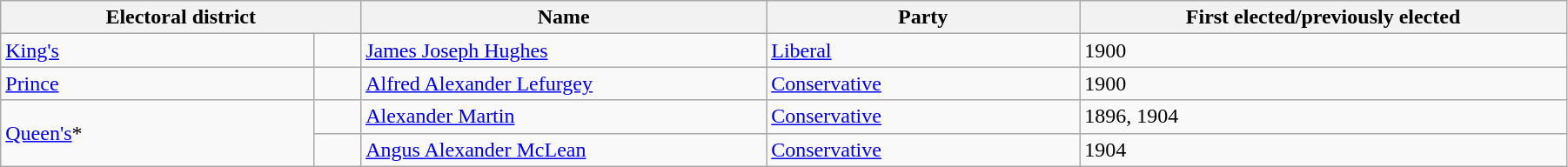<table class="wikitable" style="width:95%;">
<tr>
<th colspan="2" style="width:23%;">Electoral district</th>
<th>Name</th>
<th width=20%>Party</th>
<th>First elected/previously elected</th>
</tr>
<tr>
<td width=20%><a href='#'>King's</a></td>
<td></td>
<td><a href='#'>James Joseph Hughes</a></td>
<td><a href='#'>Liberal</a></td>
<td>1900</td>
</tr>
<tr>
<td><a href='#'>Prince</a></td>
<td></td>
<td><a href='#'>Alfred Alexander Lefurgey</a></td>
<td><a href='#'>Conservative</a></td>
<td>1900</td>
</tr>
<tr>
<td rowspan=2><a href='#'>Queen's</a>*</td>
<td></td>
<td><a href='#'>Alexander Martin</a></td>
<td><a href='#'>Conservative</a></td>
<td>1896, 1904</td>
</tr>
<tr>
<td></td>
<td><a href='#'>Angus Alexander McLean</a></td>
<td><a href='#'>Conservative</a></td>
<td>1904</td>
</tr>
</table>
